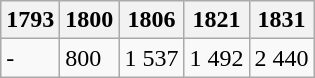<table class="wikitable">
<tr>
<th><strong>1793</strong></th>
<th><strong>1800</strong></th>
<th><strong>1806</strong></th>
<th><strong>1821</strong></th>
<th><strong>1831</strong></th>
</tr>
<tr>
<td>-</td>
<td>800</td>
<td>1 537</td>
<td>1 492</td>
<td>2 440</td>
</tr>
</table>
